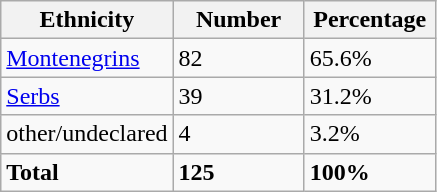<table class="wikitable">
<tr>
<th width="100px">Ethnicity</th>
<th width="80px">Number</th>
<th width="80px">Percentage</th>
</tr>
<tr>
<td><a href='#'>Montenegrins</a></td>
<td>82</td>
<td>65.6%</td>
</tr>
<tr>
<td><a href='#'>Serbs</a></td>
<td>39</td>
<td>31.2%</td>
</tr>
<tr>
<td>other/undeclared</td>
<td>4</td>
<td>3.2%</td>
</tr>
<tr>
<td><strong>Total</strong></td>
<td><strong>125</strong></td>
<td><strong>100%</strong></td>
</tr>
</table>
